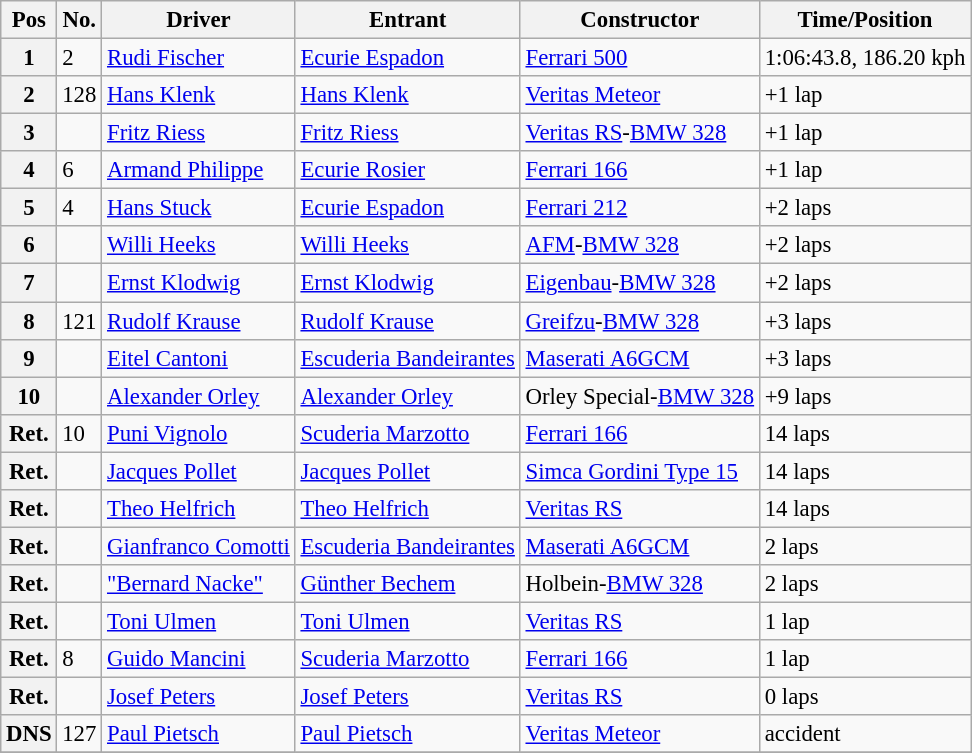<table class="wikitable" style="font-size: 95%">
<tr>
<th>Pos</th>
<th>No.</th>
<th>Driver</th>
<th>Entrant</th>
<th>Constructor</th>
<th>Time/Position</th>
</tr>
<tr>
<th>1</th>
<td>2</td>
<td> <a href='#'>Rudi Fischer</a></td>
<td><a href='#'>Ecurie Espadon</a></td>
<td><a href='#'>Ferrari 500</a></td>
<td>1:06:43.8, 186.20 kph</td>
</tr>
<tr>
<th>2</th>
<td>128</td>
<td> <a href='#'>Hans Klenk</a></td>
<td><a href='#'>Hans Klenk</a></td>
<td><a href='#'>Veritas Meteor</a></td>
<td>+1 lap</td>
</tr>
<tr>
<th>3</th>
<td></td>
<td> <a href='#'>Fritz Riess</a></td>
<td><a href='#'>Fritz Riess</a></td>
<td><a href='#'>Veritas RS</a>-<a href='#'>BMW 328</a></td>
<td>+1 lap</td>
</tr>
<tr>
<th>4</th>
<td>6</td>
<td> <a href='#'>Armand Philippe</a></td>
<td><a href='#'>Ecurie Rosier</a></td>
<td><a href='#'>Ferrari 166</a></td>
<td>+1 lap</td>
</tr>
<tr>
<th>5</th>
<td>4</td>
<td> <a href='#'>Hans Stuck</a></td>
<td><a href='#'>Ecurie Espadon</a></td>
<td><a href='#'>Ferrari 212</a></td>
<td>+2 laps</td>
</tr>
<tr>
<th>6</th>
<td></td>
<td> <a href='#'>Willi Heeks</a></td>
<td><a href='#'>Willi Heeks</a></td>
<td><a href='#'>AFM</a>-<a href='#'>BMW 328</a></td>
<td>+2 laps</td>
</tr>
<tr>
<th>7</th>
<td></td>
<td> <a href='#'>Ernst Klodwig</a></td>
<td><a href='#'>Ernst Klodwig</a></td>
<td><a href='#'>Eigenbau</a>-<a href='#'>BMW 328</a></td>
<td>+2 laps</td>
</tr>
<tr>
<th>8</th>
<td>121</td>
<td> <a href='#'>Rudolf Krause</a></td>
<td><a href='#'>Rudolf Krause</a></td>
<td><a href='#'>Greifzu</a>-<a href='#'>BMW 328</a></td>
<td>+3 laps</td>
</tr>
<tr>
<th>9</th>
<td></td>
<td> <a href='#'>Eitel Cantoni</a></td>
<td><a href='#'>Escuderia Bandeirantes</a></td>
<td><a href='#'>Maserati A6GCM</a></td>
<td>+3 laps</td>
</tr>
<tr>
<th>10</th>
<td></td>
<td> <a href='#'>Alexander Orley</a></td>
<td><a href='#'>Alexander Orley</a></td>
<td>Orley Special-<a href='#'>BMW 328</a></td>
<td>+9 laps</td>
</tr>
<tr>
<th>Ret.</th>
<td>10</td>
<td> <a href='#'>Puni Vignolo</a></td>
<td><a href='#'>Scuderia Marzotto</a></td>
<td><a href='#'>Ferrari 166</a></td>
<td>14 laps</td>
</tr>
<tr>
<th>Ret.</th>
<td></td>
<td> <a href='#'>Jacques Pollet</a></td>
<td><a href='#'>Jacques Pollet</a></td>
<td><a href='#'>Simca Gordini Type 15</a></td>
<td>14 laps</td>
</tr>
<tr>
<th>Ret.</th>
<td></td>
<td> <a href='#'>Theo Helfrich</a></td>
<td><a href='#'>Theo Helfrich</a></td>
<td><a href='#'>Veritas RS</a></td>
<td>14 laps</td>
</tr>
<tr>
<th>Ret.</th>
<td></td>
<td> <a href='#'>Gianfranco Comotti</a></td>
<td><a href='#'>Escuderia Bandeirantes</a></td>
<td><a href='#'>Maserati A6GCM</a></td>
<td>2 laps</td>
</tr>
<tr>
<th>Ret.</th>
<td></td>
<td> <a href='#'>"Bernard Nacke"</a></td>
<td><a href='#'>Günther Bechem</a></td>
<td>Holbein-<a href='#'>BMW 328</a></td>
<td>2 laps</td>
</tr>
<tr>
<th>Ret.</th>
<td></td>
<td> <a href='#'>Toni Ulmen</a></td>
<td><a href='#'>Toni Ulmen</a></td>
<td><a href='#'>Veritas RS</a></td>
<td>1 lap</td>
</tr>
<tr>
<th>Ret.</th>
<td>8</td>
<td> <a href='#'>Guido Mancini</a></td>
<td><a href='#'>Scuderia Marzotto</a></td>
<td><a href='#'>Ferrari 166</a></td>
<td>1 lap</td>
</tr>
<tr>
<th>Ret.</th>
<td></td>
<td> <a href='#'>Josef Peters</a></td>
<td><a href='#'>Josef Peters</a></td>
<td><a href='#'>Veritas RS</a></td>
<td>0 laps</td>
</tr>
<tr>
<th>DNS</th>
<td>127</td>
<td> <a href='#'>Paul Pietsch</a></td>
<td><a href='#'>Paul Pietsch</a></td>
<td><a href='#'>Veritas Meteor</a></td>
<td>accident</td>
</tr>
<tr>
</tr>
</table>
